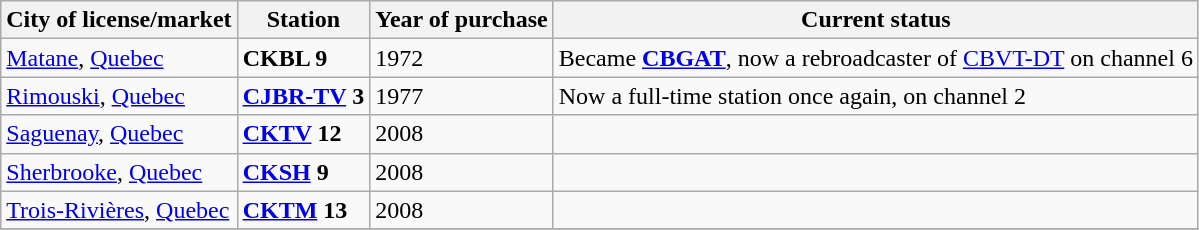<table class="wikitable">
<tr>
<th>City of license/market</th>
<th>Station</th>
<th>Year of purchase</th>
<th>Current status</th>
</tr>
<tr>
<td><a href='#'>Matane</a>, <a href='#'>Quebec</a></td>
<td><strong>CKBL 9</strong></td>
<td>1972</td>
<td>Became <strong><a href='#'>CBGAT</a></strong>, now a rebroadcaster of <a href='#'>CBVT-DT</a> on channel 6</td>
</tr>
<tr>
<td><a href='#'>Rimouski</a>, <a href='#'>Quebec</a></td>
<td><strong><a href='#'>CJBR-TV</a> 3</strong></td>
<td>1977</td>
<td>Now a full-time station once again, on channel 2</td>
</tr>
<tr>
<td><a href='#'>Saguenay</a>, <a href='#'>Quebec</a></td>
<td><strong><a href='#'>CKTV</a> 12</strong></td>
<td>2008</td>
<td></td>
</tr>
<tr>
<td><a href='#'>Sherbrooke</a>, <a href='#'>Quebec</a></td>
<td><strong><a href='#'>CKSH</a> 9</strong></td>
<td>2008</td>
<td></td>
</tr>
<tr>
<td><a href='#'>Trois-Rivières</a>, <a href='#'>Quebec</a></td>
<td><strong><a href='#'>CKTM</a> 13</strong></td>
<td>2008</td>
<td></td>
</tr>
<tr>
</tr>
</table>
